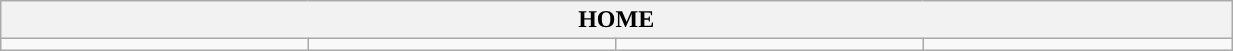<table class="wikitable collapsible collapsed" style="width:65%">
<tr>
<th colspan=10>HOME</th>
</tr>
<tr>
<td></td>
<td></td>
<td></td>
<td></td>
</tr>
</table>
